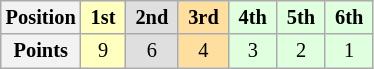<table class="wikitable" style="font-size:85%; text-align:center">
<tr>
<th>Position</th>
<td style="background:#ffffbf;"> <strong>1st</strong> </td>
<td style="background:#dfdfdf;"> <strong>2nd</strong> </td>
<td style="background:#ffdf9f;"> <strong>3rd</strong> </td>
<td style="background:#dfffdf;"> <strong>4th</strong> </td>
<td style="background:#dfffdf;"> <strong>5th</strong> </td>
<td style="background:#dfffdf;"> <strong>6th</strong> </td>
</tr>
<tr>
<th>Points</th>
<td style="background:#FFFFBF;">9</td>
<td style="background:#DFDFDF;">6</td>
<td style="background:#FFDF9F;">4</td>
<td style="background:#DFFFDF;">3</td>
<td style="background:#DFFFDF;">2</td>
<td style="background:#DFFFDF;">1</td>
</tr>
</table>
